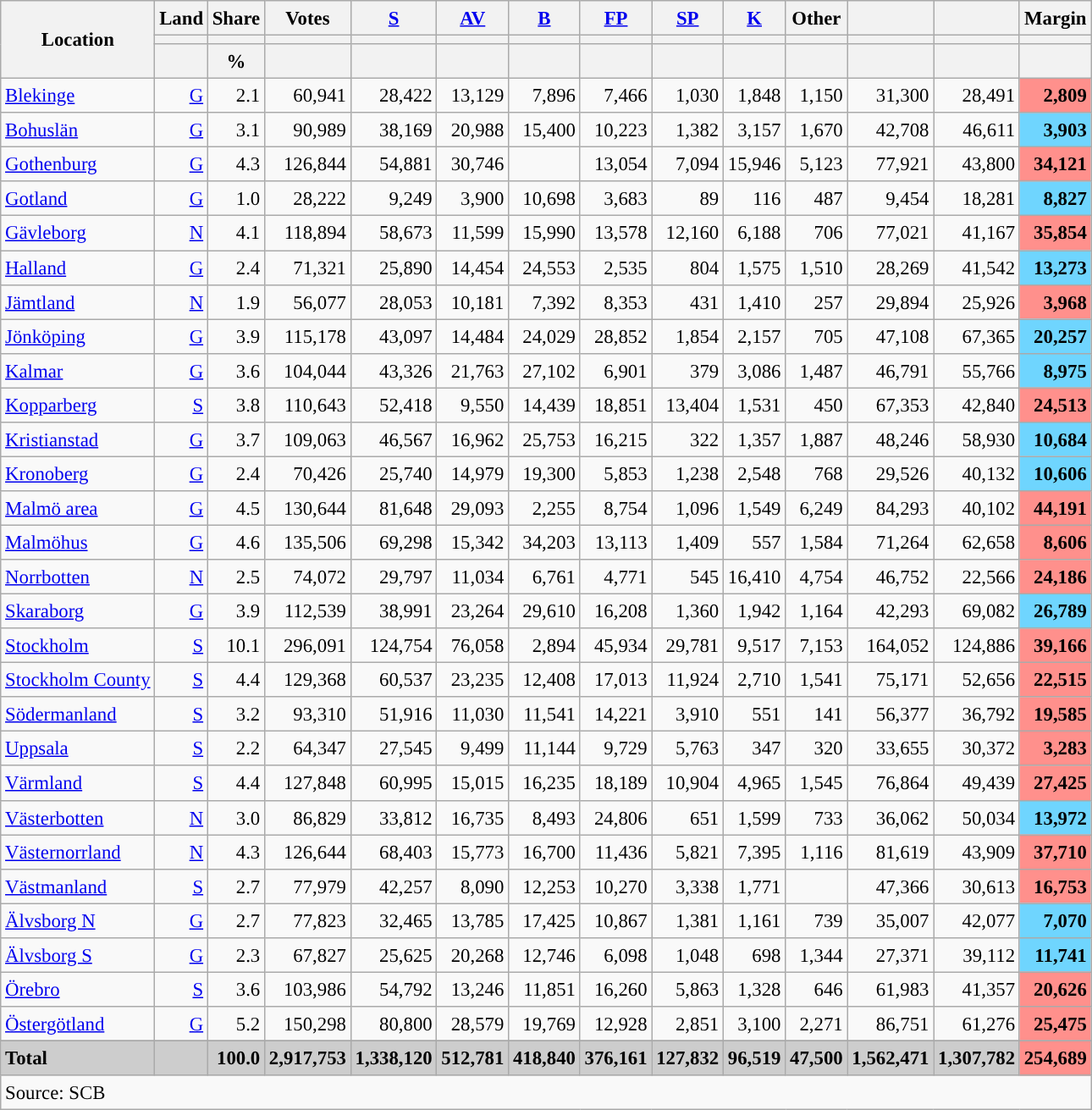<table class="wikitable sortable" style="text-align:right; font-size:95%; line-height:20px;">
<tr>
<th rowspan="3">Location</th>
<th>Land</th>
<th>Share</th>
<th>Votes</th>
<th width="30px" class="unsortable"><a href='#'>S</a></th>
<th width="30px" class="unsortable"><a href='#'>AV</a></th>
<th width="30px" class="unsortable"><a href='#'>B</a></th>
<th width="30px" class="unsortable"><a href='#'>FP</a></th>
<th width="30px" class="unsortable"><a href='#'>SP</a></th>
<th width="30px" class="unsortable"><a href='#'>K</a></th>
<th width="30px" class="unsortable">Other</th>
<th></th>
<th></th>
<th>Margin</th>
</tr>
<tr>
<th></th>
<th></th>
<th></th>
<th style="background:"></th>
<th style="background:"></th>
<th style="background:"></th>
<th style="background:"></th>
<th style="background:"></th>
<th style="background:"></th>
<th style="background:"></th>
<th style="background:"></th>
<th style="background:"></th>
<th></th>
</tr>
<tr>
<th></th>
<th data-sort-type="number">%</th>
<th></th>
<th data-sort-type="number"></th>
<th data-sort-type="number"></th>
<th data-sort-type="number"></th>
<th data-sort-type="number"></th>
<th data-sort-type="number"></th>
<th data-sort-type="number"></th>
<th data-sort-type="number"></th>
<th data-sort-type="number"></th>
<th data-sort-type="number"></th>
<th></th>
</tr>
<tr>
<td align=left><a href='#'>Blekinge</a></td>
<td><a href='#'>G</a></td>
<td>2.1</td>
<td>60,941</td>
<td>28,422</td>
<td>13,129</td>
<td>7,896</td>
<td>7,466</td>
<td>1,030</td>
<td>1,848</td>
<td>1,150</td>
<td>31,300</td>
<td>28,491</td>
<td bgcolor=#ff908c><strong>2,809</strong></td>
</tr>
<tr>
<td align=left><a href='#'>Bohuslän</a></td>
<td><a href='#'>G</a></td>
<td>3.1</td>
<td>90,989</td>
<td>38,169</td>
<td>20,988</td>
<td>15,400</td>
<td>10,223</td>
<td>1,382</td>
<td>3,157</td>
<td>1,670</td>
<td>42,708</td>
<td>46,611</td>
<td bgcolor=#6fd5fe><strong>3,903</strong></td>
</tr>
<tr>
<td align=left><a href='#'>Gothenburg</a></td>
<td><a href='#'>G</a></td>
<td>4.3</td>
<td>126,844</td>
<td>54,881</td>
<td>30,746</td>
<td></td>
<td>13,054</td>
<td>7,094</td>
<td>15,946</td>
<td>5,123</td>
<td>77,921</td>
<td>43,800</td>
<td bgcolor=#ff908c><strong>34,121</strong></td>
</tr>
<tr>
<td align=left><a href='#'>Gotland</a></td>
<td><a href='#'>G</a></td>
<td>1.0</td>
<td>28,222</td>
<td>9,249</td>
<td>3,900</td>
<td>10,698</td>
<td>3,683</td>
<td>89</td>
<td>116</td>
<td>487</td>
<td>9,454</td>
<td>18,281</td>
<td bgcolor=#6fd5fe><strong>8,827</strong></td>
</tr>
<tr>
<td align=left><a href='#'>Gävleborg</a></td>
<td><a href='#'>N</a></td>
<td>4.1</td>
<td>118,894</td>
<td>58,673</td>
<td>11,599</td>
<td>15,990</td>
<td>13,578</td>
<td>12,160</td>
<td>6,188</td>
<td>706</td>
<td>77,021</td>
<td>41,167</td>
<td bgcolor=#ff908c><strong>35,854</strong></td>
</tr>
<tr>
<td align=left><a href='#'>Halland</a></td>
<td><a href='#'>G</a></td>
<td>2.4</td>
<td>71,321</td>
<td>25,890</td>
<td>14,454</td>
<td>24,553</td>
<td>2,535</td>
<td>804</td>
<td>1,575</td>
<td>1,510</td>
<td>28,269</td>
<td>41,542</td>
<td bgcolor=#6fd5fe><strong>13,273</strong></td>
</tr>
<tr>
<td align=left><a href='#'>Jämtland</a></td>
<td><a href='#'>N</a></td>
<td>1.9</td>
<td>56,077</td>
<td>28,053</td>
<td>10,181</td>
<td>7,392</td>
<td>8,353</td>
<td>431</td>
<td>1,410</td>
<td>257</td>
<td>29,894</td>
<td>25,926</td>
<td bgcolor=#ff908c><strong>3,968</strong></td>
</tr>
<tr>
<td align=left><a href='#'>Jönköping</a></td>
<td><a href='#'>G</a></td>
<td>3.9</td>
<td>115,178</td>
<td>43,097</td>
<td>14,484</td>
<td>24,029</td>
<td>28,852</td>
<td>1,854</td>
<td>2,157</td>
<td>705</td>
<td>47,108</td>
<td>67,365</td>
<td bgcolor=#6fd5fe><strong>20,257</strong></td>
</tr>
<tr>
<td align=left><a href='#'>Kalmar</a></td>
<td><a href='#'>G</a></td>
<td>3.6</td>
<td>104,044</td>
<td>43,326</td>
<td>21,763</td>
<td>27,102</td>
<td>6,901</td>
<td>379</td>
<td>3,086</td>
<td>1,487</td>
<td>46,791</td>
<td>55,766</td>
<td bgcolor=#6fd5fe><strong>8,975</strong></td>
</tr>
<tr>
<td align=left><a href='#'>Kopparberg</a></td>
<td><a href='#'>S</a></td>
<td>3.8</td>
<td>110,643</td>
<td>52,418</td>
<td>9,550</td>
<td>14,439</td>
<td>18,851</td>
<td>13,404</td>
<td>1,531</td>
<td>450</td>
<td>67,353</td>
<td>42,840</td>
<td bgcolor=#ff908c><strong>24,513</strong></td>
</tr>
<tr>
<td align=left><a href='#'>Kristianstad</a></td>
<td><a href='#'>G</a></td>
<td>3.7</td>
<td>109,063</td>
<td>46,567</td>
<td>16,962</td>
<td>25,753</td>
<td>16,215</td>
<td>322</td>
<td>1,357</td>
<td>1,887</td>
<td>48,246</td>
<td>58,930</td>
<td bgcolor=#6fd5fe><strong>10,684</strong></td>
</tr>
<tr>
<td align=left><a href='#'>Kronoberg</a></td>
<td><a href='#'>G</a></td>
<td>2.4</td>
<td>70,426</td>
<td>25,740</td>
<td>14,979</td>
<td>19,300</td>
<td>5,853</td>
<td>1,238</td>
<td>2,548</td>
<td>768</td>
<td>29,526</td>
<td>40,132</td>
<td bgcolor=#6fd5fe><strong>10,606</strong></td>
</tr>
<tr>
<td align=left><a href='#'>Malmö area</a></td>
<td><a href='#'>G</a></td>
<td>4.5</td>
<td>130,644</td>
<td>81,648</td>
<td>29,093</td>
<td>2,255</td>
<td>8,754</td>
<td>1,096</td>
<td>1,549</td>
<td>6,249</td>
<td>84,293</td>
<td>40,102</td>
<td bgcolor=#ff908c><strong>44,191</strong></td>
</tr>
<tr>
<td align=left><a href='#'>Malmöhus</a></td>
<td><a href='#'>G</a></td>
<td>4.6</td>
<td>135,506</td>
<td>69,298</td>
<td>15,342</td>
<td>34,203</td>
<td>13,113</td>
<td>1,409</td>
<td>557</td>
<td>1,584</td>
<td>71,264</td>
<td>62,658</td>
<td bgcolor=#ff908c><strong>8,606</strong></td>
</tr>
<tr>
<td align=left><a href='#'>Norrbotten</a></td>
<td><a href='#'>N</a></td>
<td>2.5</td>
<td>74,072</td>
<td>29,797</td>
<td>11,034</td>
<td>6,761</td>
<td>4,771</td>
<td>545</td>
<td>16,410</td>
<td>4,754</td>
<td>46,752</td>
<td>22,566</td>
<td bgcolor=#ff908c><strong>24,186</strong></td>
</tr>
<tr>
<td align=left><a href='#'>Skaraborg</a></td>
<td><a href='#'>G</a></td>
<td>3.9</td>
<td>112,539</td>
<td>38,991</td>
<td>23,264</td>
<td>29,610</td>
<td>16,208</td>
<td>1,360</td>
<td>1,942</td>
<td>1,164</td>
<td>42,293</td>
<td>69,082</td>
<td bgcolor=#6fd5fe><strong>26,789</strong></td>
</tr>
<tr>
<td align=left><a href='#'>Stockholm</a></td>
<td><a href='#'>S</a></td>
<td>10.1</td>
<td>296,091</td>
<td>124,754</td>
<td>76,058</td>
<td>2,894</td>
<td>45,934</td>
<td>29,781</td>
<td>9,517</td>
<td>7,153</td>
<td>164,052</td>
<td>124,886</td>
<td bgcolor=#ff908c><strong>39,166</strong></td>
</tr>
<tr>
<td align=left><a href='#'>Stockholm County</a></td>
<td><a href='#'>S</a></td>
<td>4.4</td>
<td>129,368</td>
<td>60,537</td>
<td>23,235</td>
<td>12,408</td>
<td>17,013</td>
<td>11,924</td>
<td>2,710</td>
<td>1,541</td>
<td>75,171</td>
<td>52,656</td>
<td bgcolor=#ff908c><strong>22,515</strong></td>
</tr>
<tr>
<td align=left><a href='#'>Södermanland</a></td>
<td><a href='#'>S</a></td>
<td>3.2</td>
<td>93,310</td>
<td>51,916</td>
<td>11,030</td>
<td>11,541</td>
<td>14,221</td>
<td>3,910</td>
<td>551</td>
<td>141</td>
<td>56,377</td>
<td>36,792</td>
<td bgcolor=#ff908c><strong>19,585</strong></td>
</tr>
<tr>
<td align=left><a href='#'>Uppsala</a></td>
<td><a href='#'>S</a></td>
<td>2.2</td>
<td>64,347</td>
<td>27,545</td>
<td>9,499</td>
<td>11,144</td>
<td>9,729</td>
<td>5,763</td>
<td>347</td>
<td>320</td>
<td>33,655</td>
<td>30,372</td>
<td bgcolor=#ff908c><strong>3,283</strong></td>
</tr>
<tr>
<td align=left><a href='#'>Värmland</a></td>
<td><a href='#'>S</a></td>
<td>4.4</td>
<td>127,848</td>
<td>60,995</td>
<td>15,015</td>
<td>16,235</td>
<td>18,189</td>
<td>10,904</td>
<td>4,965</td>
<td>1,545</td>
<td>76,864</td>
<td>49,439</td>
<td bgcolor=#ff908c><strong>27,425</strong></td>
</tr>
<tr>
<td align=left><a href='#'>Västerbotten</a></td>
<td><a href='#'>N</a></td>
<td>3.0</td>
<td>86,829</td>
<td>33,812</td>
<td>16,735</td>
<td>8,493</td>
<td>24,806</td>
<td>651</td>
<td>1,599</td>
<td>733</td>
<td>36,062</td>
<td>50,034</td>
<td bgcolor=#6fd5fe><strong>13,972</strong></td>
</tr>
<tr>
<td align=left><a href='#'>Västernorrland</a></td>
<td><a href='#'>N</a></td>
<td>4.3</td>
<td>126,644</td>
<td>68,403</td>
<td>15,773</td>
<td>16,700</td>
<td>11,436</td>
<td>5,821</td>
<td>7,395</td>
<td>1,116</td>
<td>81,619</td>
<td>43,909</td>
<td bgcolor=#ff908c><strong>37,710</strong></td>
</tr>
<tr>
<td align=left><a href='#'>Västmanland</a></td>
<td><a href='#'>S</a></td>
<td>2.7</td>
<td>77,979</td>
<td>42,257</td>
<td>8,090</td>
<td>12,253</td>
<td>10,270</td>
<td>3,338</td>
<td>1,771</td>
<td></td>
<td>47,366</td>
<td>30,613</td>
<td bgcolor=#ff908c><strong>16,753</strong></td>
</tr>
<tr>
<td align=left><a href='#'>Älvsborg N</a></td>
<td><a href='#'>G</a></td>
<td>2.7</td>
<td>77,823</td>
<td>32,465</td>
<td>13,785</td>
<td>17,425</td>
<td>10,867</td>
<td>1,381</td>
<td>1,161</td>
<td>739</td>
<td>35,007</td>
<td>42,077</td>
<td bgcolor=#6fd5fe><strong>7,070</strong></td>
</tr>
<tr>
<td align=left><a href='#'>Älvsborg S</a></td>
<td><a href='#'>G</a></td>
<td>2.3</td>
<td>67,827</td>
<td>25,625</td>
<td>20,268</td>
<td>12,746</td>
<td>6,098</td>
<td>1,048</td>
<td>698</td>
<td>1,344</td>
<td>27,371</td>
<td>39,112</td>
<td bgcolor=#6fd5fe><strong>11,741</strong></td>
</tr>
<tr>
<td align=left><a href='#'>Örebro</a></td>
<td><a href='#'>S</a></td>
<td>3.6</td>
<td>103,986</td>
<td>54,792</td>
<td>13,246</td>
<td>11,851</td>
<td>16,260</td>
<td>5,863</td>
<td>1,328</td>
<td>646</td>
<td>61,983</td>
<td>41,357</td>
<td bgcolor=#ff908c><strong>20,626</strong></td>
</tr>
<tr>
<td align=left><a href='#'>Östergötland</a></td>
<td><a href='#'>G</a></td>
<td>5.2</td>
<td>150,298</td>
<td>80,800</td>
<td>28,579</td>
<td>19,769</td>
<td>12,928</td>
<td>2,851</td>
<td>3,100</td>
<td>2,271</td>
<td>86,751</td>
<td>61,276</td>
<td bgcolor=#ff908c><strong>25,475</strong></td>
</tr>
<tr>
</tr>
<tr style="background:#CDCDCD;">
<td align=left><strong>Total</strong></td>
<td></td>
<td><strong>100.0</strong></td>
<td><strong>2,917,753</strong></td>
<td><strong>1,338,120</strong></td>
<td><strong>512,781</strong></td>
<td><strong>418,840</strong></td>
<td><strong>376,161</strong></td>
<td><strong>127,832</strong></td>
<td><strong>96,519</strong></td>
<td><strong>47,500</strong></td>
<td><strong>1,562,471</strong></td>
<td><strong>1,307,782</strong></td>
<td bgcolor=#ff908c><strong>254,689</strong></td>
</tr>
<tr>
<td align=left colspan=14>Source: SCB </td>
</tr>
</table>
